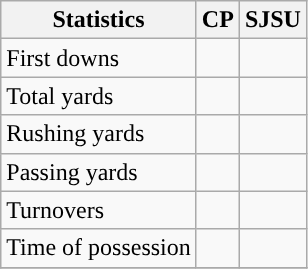<table class="wikitable" style="float: left;">
<tr>
<th>Statistics</th>
<th>CP</th>
<th>SJSU</th>
</tr>
<tr>
<td>First downs</td>
<td></td>
<td></td>
</tr>
<tr>
<td>Total yards</td>
<td></td>
<td></td>
</tr>
<tr>
<td>Rushing yards</td>
<td></td>
<td></td>
</tr>
<tr>
<td>Passing yards</td>
<td></td>
<td></td>
</tr>
<tr>
<td>Turnovers</td>
<td></td>
<td></td>
</tr>
<tr>
<td>Time of possession</td>
<td></td>
<td></td>
</tr>
<tr>
</tr>
</table>
